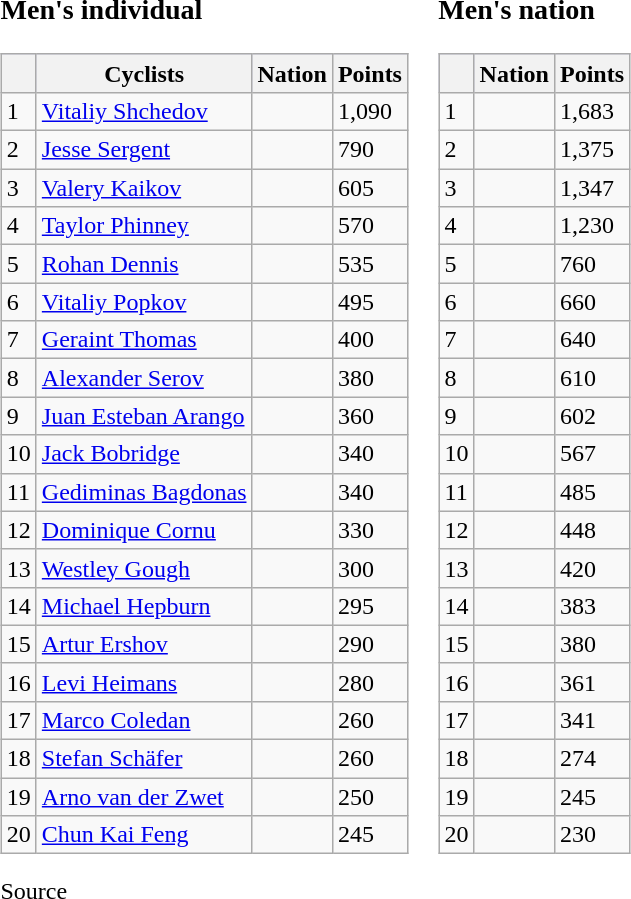<table class="vatop">
<tr valign="top">
<td><br><h3>Men's individual</h3><table class="wikitable sortable">
<tr style=background:#ccccff;>
<th></th>
<th>Cyclists</th>
<th>Nation</th>
<th>Points</th>
</tr>
<tr>
<td>1</td>
<td><a href='#'>Vitaliy Shchedov</a></td>
<td></td>
<td>1,090</td>
</tr>
<tr>
<td>2</td>
<td><a href='#'>Jesse Sergent</a></td>
<td></td>
<td>790</td>
</tr>
<tr>
<td>3</td>
<td><a href='#'>Valery Kaikov</a></td>
<td></td>
<td>605</td>
</tr>
<tr>
<td>4</td>
<td><a href='#'>Taylor Phinney</a></td>
<td></td>
<td>570</td>
</tr>
<tr>
<td>5</td>
<td><a href='#'>Rohan Dennis</a></td>
<td></td>
<td>535</td>
</tr>
<tr>
<td>6</td>
<td><a href='#'>Vitaliy Popkov</a></td>
<td></td>
<td>495</td>
</tr>
<tr>
<td>7</td>
<td><a href='#'>Geraint Thomas</a></td>
<td></td>
<td>400</td>
</tr>
<tr>
<td>8</td>
<td><a href='#'>Alexander Serov</a></td>
<td></td>
<td>380</td>
</tr>
<tr>
<td>9</td>
<td><a href='#'>Juan Esteban Arango</a></td>
<td></td>
<td>360</td>
</tr>
<tr>
<td>10</td>
<td><a href='#'>Jack Bobridge</a></td>
<td></td>
<td>340</td>
</tr>
<tr>
<td>11</td>
<td><a href='#'>Gediminas Bagdonas</a></td>
<td></td>
<td>340</td>
</tr>
<tr>
<td>12</td>
<td><a href='#'>Dominique Cornu</a></td>
<td></td>
<td>330</td>
</tr>
<tr>
<td>13</td>
<td><a href='#'>Westley Gough</a></td>
<td></td>
<td>300</td>
</tr>
<tr>
<td>14</td>
<td><a href='#'>Michael Hepburn</a></td>
<td></td>
<td>295</td>
</tr>
<tr>
<td>15</td>
<td><a href='#'>Artur Ershov</a></td>
<td></td>
<td>290</td>
</tr>
<tr>
<td>16</td>
<td><a href='#'>Levi Heimans</a></td>
<td></td>
<td>280</td>
</tr>
<tr>
<td>17</td>
<td><a href='#'>Marco Coledan</a></td>
<td></td>
<td>260</td>
</tr>
<tr>
<td>18</td>
<td><a href='#'>Stefan Schäfer</a></td>
<td></td>
<td>260</td>
</tr>
<tr>
<td>19</td>
<td><a href='#'>Arno van der Zwet</a></td>
<td></td>
<td>250</td>
</tr>
<tr>
<td>20</td>
<td><a href='#'>Chun Kai Feng</a></td>
<td></td>
<td>245</td>
</tr>
</table>
Source</td>
<td><br><h3>Men's nation</h3><table class="wikitable sortable">
<tr style=background:#ccccff;>
<th></th>
<th>Nation</th>
<th>Points</th>
</tr>
<tr>
<td>1</td>
<td></td>
<td>1,683</td>
</tr>
<tr>
<td>2</td>
<td></td>
<td>1,375</td>
</tr>
<tr>
<td>3</td>
<td></td>
<td>1,347</td>
</tr>
<tr>
<td>4</td>
<td></td>
<td>1,230</td>
</tr>
<tr>
<td>5</td>
<td></td>
<td>760</td>
</tr>
<tr>
<td>6</td>
<td></td>
<td>660</td>
</tr>
<tr>
<td>7</td>
<td></td>
<td>640</td>
</tr>
<tr>
<td>8</td>
<td></td>
<td>610</td>
</tr>
<tr>
<td>9</td>
<td></td>
<td>602</td>
</tr>
<tr>
<td>10</td>
<td></td>
<td>567</td>
</tr>
<tr>
<td>11</td>
<td></td>
<td>485</td>
</tr>
<tr>
<td>12</td>
<td></td>
<td>448</td>
</tr>
<tr>
<td>13</td>
<td></td>
<td>420</td>
</tr>
<tr>
<td>14</td>
<td></td>
<td>383</td>
</tr>
<tr>
<td>15</td>
<td></td>
<td>380</td>
</tr>
<tr>
<td>16</td>
<td></td>
<td>361</td>
</tr>
<tr>
<td>17</td>
<td></td>
<td>341</td>
</tr>
<tr>
<td>18</td>
<td></td>
<td>274</td>
</tr>
<tr>
<td>19</td>
<td></td>
<td>245</td>
</tr>
<tr>
<td>20</td>
<td></td>
<td>230</td>
</tr>
</table>
</td>
</tr>
</table>
